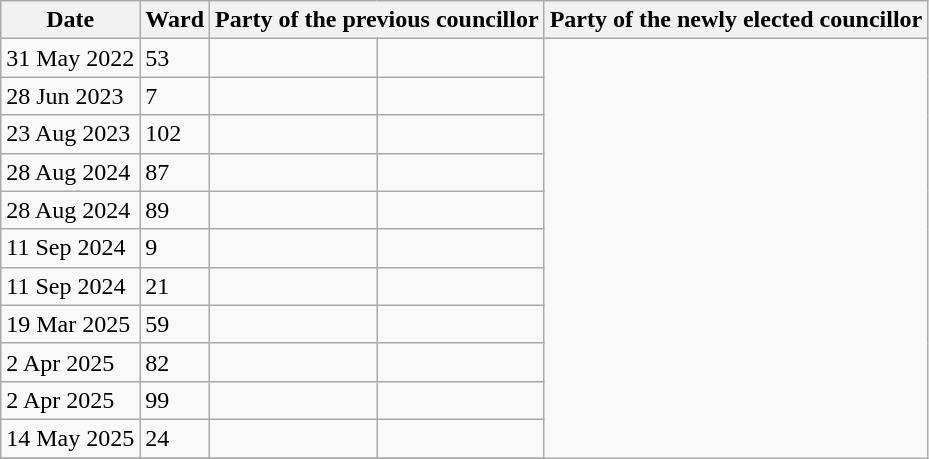<table class="wikitable">
<tr>
<th>Date</th>
<th>Ward</th>
<th colspan=2>Party of the previous councillor</th>
<th colspan=2>Party of the newly elected councillor</th>
</tr>
<tr>
<td>31 May 2022</td>
<td>53</td>
<td></td>
<td></td>
</tr>
<tr>
<td>28 Jun 2023</td>
<td>7</td>
<td></td>
<td></td>
</tr>
<tr>
<td>23 Aug 2023</td>
<td>102</td>
<td></td>
<td></td>
</tr>
<tr>
<td>28 Aug 2024</td>
<td>87</td>
<td></td>
<td></td>
</tr>
<tr>
<td>28 Aug 2024</td>
<td>89</td>
<td></td>
<td></td>
</tr>
<tr>
<td>11 Sep 2024</td>
<td>9</td>
<td></td>
<td></td>
</tr>
<tr>
<td>11 Sep 2024</td>
<td>21</td>
<td></td>
<td></td>
</tr>
<tr>
<td>19 Mar 2025</td>
<td>59</td>
<td></td>
<td></td>
</tr>
<tr>
<td>2 Apr 2025</td>
<td>82</td>
<td></td>
<td></td>
</tr>
<tr>
<td>2 Apr 2025</td>
<td>99</td>
<td></td>
<td></td>
</tr>
<tr>
<td>14 May 2025</td>
<td>24</td>
<td></td>
<td></td>
</tr>
<tr>
</tr>
</table>
